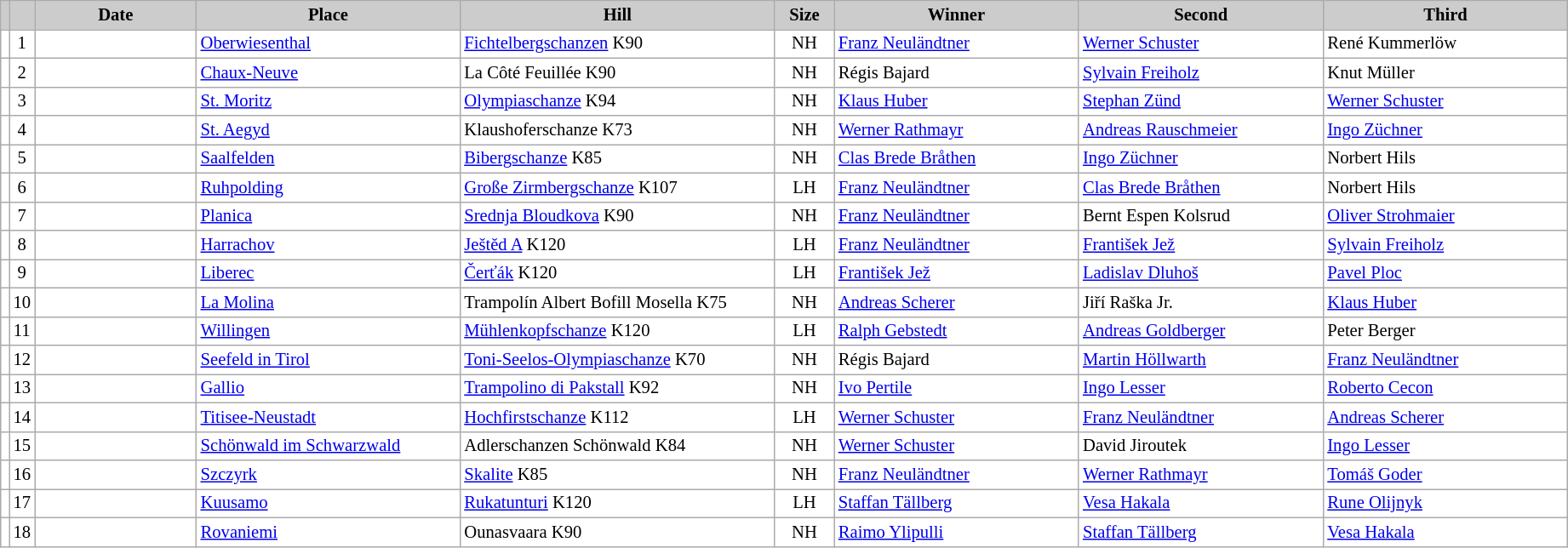<table class="wikitable plainrowheaders" style="background:#fff; font-size:86%; line-height:16px; border:grey solid 1px; border-collapse:collapse;">
<tr>
<th scope="col" style="background:#ccc; width=20 px;"></th>
<th scope="col" style="background:#ccc; width=30 px;"></th>
<th scope="col" style="background:#ccc; width:120px;">Date</th>
<th scope="col" style="background:#ccc; width:200px;">Place</th>
<th scope="col" style="background:#ccc; width:240px;">Hill</th>
<th scope="col" style="background:#ccc; width:40px;">Size</th>
<th scope="col" style="background:#ccc; width:185px;">Winner</th>
<th scope="col" style="background:#ccc; width:185px;">Second</th>
<th scope="col" style="background:#ccc; width:185px;">Third</th>
</tr>
<tr>
<td align="center"></td>
<td align="center">1</td>
<td></td>
<td> <a href='#'>Oberwiesenthal</a></td>
<td><a href='#'>Fichtelbergschanzen</a> K90</td>
<td align="center">NH</td>
<td> <a href='#'>Franz Neuländtner</a></td>
<td> <a href='#'>Werner Schuster</a></td>
<td> René Kummerlöw</td>
</tr>
<tr>
<td align="center"></td>
<td align="center">2</td>
<td></td>
<td> <a href='#'>Chaux-Neuve</a></td>
<td>La Côté Feuillée K90</td>
<td align="center">NH</td>
<td> Régis Bajard</td>
<td> <a href='#'>Sylvain Freiholz</a></td>
<td> Knut Müller</td>
</tr>
<tr>
<td align="center"></td>
<td align="center">3</td>
<td></td>
<td> <a href='#'>St. Moritz</a></td>
<td><a href='#'>Olympiaschanze</a> K94</td>
<td align="center">NH</td>
<td> <a href='#'>Klaus Huber</a></td>
<td> <a href='#'>Stephan Zünd</a></td>
<td> <a href='#'>Werner Schuster</a></td>
</tr>
<tr>
<td align="center"></td>
<td align="center">4</td>
<td></td>
<td> <a href='#'>St. Aegyd</a></td>
<td>Klaushoferschanze K73</td>
<td align="center">NH</td>
<td> <a href='#'>Werner Rathmayr</a></td>
<td> <a href='#'>Andreas Rauschmeier</a></td>
<td> <a href='#'>Ingo Züchner</a></td>
</tr>
<tr>
<td align="center"></td>
<td align="center">5</td>
<td></td>
<td> <a href='#'>Saalfelden</a></td>
<td><a href='#'>Bibergschanze</a> K85</td>
<td align="center">NH</td>
<td> <a href='#'>Clas Brede Bråthen</a></td>
<td> <a href='#'>Ingo Züchner</a></td>
<td> Norbert Hils</td>
</tr>
<tr>
<td align="center"></td>
<td align="center">6</td>
<td></td>
<td> <a href='#'>Ruhpolding</a></td>
<td><a href='#'>Große Zirmbergschanze</a> K107</td>
<td align="center">LH</td>
<td> <a href='#'>Franz Neuländtner</a></td>
<td> <a href='#'>Clas Brede Bråthen</a></td>
<td> Norbert Hils</td>
</tr>
<tr>
<td align="center"></td>
<td align="center">7</td>
<td></td>
<td> <a href='#'>Planica</a></td>
<td><a href='#'>Srednja Bloudkova</a> K90</td>
<td align="center">NH</td>
<td> <a href='#'>Franz Neuländtner</a></td>
<td> Bernt Espen Kolsrud</td>
<td> <a href='#'>Oliver Strohmaier</a></td>
</tr>
<tr>
<td align="center"></td>
<td align="center">8</td>
<td></td>
<td> <a href='#'>Harrachov</a></td>
<td><a href='#'>Ještěd A</a> K120</td>
<td align="center">LH</td>
<td> <a href='#'>Franz Neuländtner</a></td>
<td> <a href='#'>František Jež</a></td>
<td> <a href='#'>Sylvain Freiholz</a></td>
</tr>
<tr>
<td align="center"></td>
<td align="center">9</td>
<td></td>
<td> <a href='#'>Liberec</a></td>
<td><a href='#'>Čerťák</a> K120</td>
<td align="center">LH</td>
<td> <a href='#'>František Jež</a></td>
<td> <a href='#'>Ladislav Dluhoš</a></td>
<td> <a href='#'>Pavel Ploc</a></td>
</tr>
<tr>
<td align="center"></td>
<td align="center">10</td>
<td></td>
<td> <a href='#'>La Molina</a></td>
<td>Trampolín Albert Bofill Mosella K75</td>
<td align="center">NH</td>
<td> <a href='#'>Andreas Scherer</a></td>
<td> Jiří Raška Jr.</td>
<td> <a href='#'>Klaus Huber</a></td>
</tr>
<tr>
<td align="center"></td>
<td align="center">11</td>
<td></td>
<td> <a href='#'>Willingen</a></td>
<td><a href='#'>Mühlenkopfschanze</a> K120</td>
<td align="center">LH</td>
<td> <a href='#'>Ralph Gebstedt</a></td>
<td> <a href='#'>Andreas Goldberger</a></td>
<td> Peter Berger</td>
</tr>
<tr>
<td align="center"></td>
<td align="center">12</td>
<td></td>
<td> <a href='#'>Seefeld in Tirol</a></td>
<td><a href='#'>Toni-Seelos-Olympiaschanze</a> K70</td>
<td align="center">NH</td>
<td> Régis Bajard</td>
<td> <a href='#'>Martin Höllwarth</a></td>
<td> <a href='#'>Franz Neuländtner</a></td>
</tr>
<tr>
<td align="center"></td>
<td align="center">13</td>
<td></td>
<td> <a href='#'>Gallio</a></td>
<td><a href='#'>Trampolino di Pakstall</a> K92</td>
<td align="center">NH</td>
<td> <a href='#'>Ivo Pertile</a></td>
<td> <a href='#'>Ingo Lesser</a></td>
<td> <a href='#'>Roberto Cecon</a></td>
</tr>
<tr>
<td align="center"></td>
<td align="center">14</td>
<td></td>
<td> <a href='#'>Titisee-Neustadt</a></td>
<td><a href='#'>Hochfirstschanze</a> K112</td>
<td align="center">LH</td>
<td> <a href='#'>Werner Schuster</a></td>
<td> <a href='#'>Franz Neuländtner</a></td>
<td> <a href='#'>Andreas Scherer</a></td>
</tr>
<tr>
<td align="center"></td>
<td align="center">15</td>
<td></td>
<td> <a href='#'>Schönwald im Schwarzwald</a></td>
<td>Adlerschanzen Schönwald K84</td>
<td align="center">NH</td>
<td> <a href='#'>Werner Schuster</a></td>
<td> David Jiroutek</td>
<td> <a href='#'>Ingo Lesser</a></td>
</tr>
<tr>
<td align="center"></td>
<td align="center">16</td>
<td></td>
<td> <a href='#'>Szczyrk</a></td>
<td><a href='#'>Skalite</a> K85</td>
<td align="center">NH</td>
<td> <a href='#'>Franz Neuländtner</a></td>
<td> <a href='#'>Werner Rathmayr</a></td>
<td> <a href='#'>Tomáš Goder</a></td>
</tr>
<tr>
<td align="center"></td>
<td align="center">17</td>
<td></td>
<td> <a href='#'>Kuusamo</a></td>
<td><a href='#'>Rukatunturi</a> K120</td>
<td align="center">LH</td>
<td> <a href='#'>Staffan Tällberg</a></td>
<td> <a href='#'>Vesa Hakala</a></td>
<td> <a href='#'>Rune Olijnyk</a></td>
</tr>
<tr>
<td align="center"></td>
<td align="center">18</td>
<td></td>
<td> <a href='#'>Rovaniemi</a></td>
<td>Ounasvaara K90</td>
<td align="center">NH</td>
<td> <a href='#'>Raimo Ylipulli</a></td>
<td> <a href='#'>Staffan Tällberg</a></td>
<td> <a href='#'>Vesa Hakala</a></td>
</tr>
</table>
